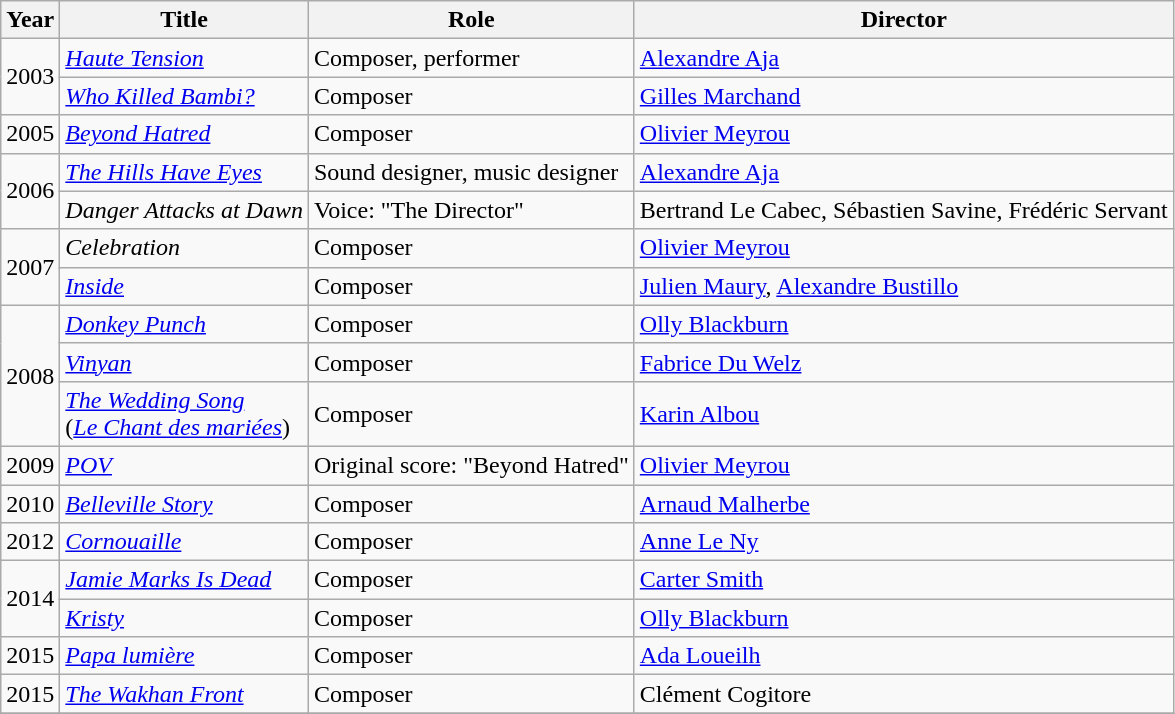<table class="wikitable sortable">
<tr>
<th>Year</th>
<th>Title</th>
<th>Role</th>
<th>Director</th>
</tr>
<tr>
<td rowspan=2>2003</td>
<td><em><a href='#'>Haute Tension</a></em></td>
<td>Composer, performer</td>
<td><a href='#'>Alexandre Aja</a></td>
</tr>
<tr>
<td><em><a href='#'>Who Killed Bambi?</a></em></td>
<td>Composer</td>
<td><a href='#'>Gilles Marchand</a></td>
</tr>
<tr>
<td>2005</td>
<td><em><a href='#'>Beyond Hatred</a></em></td>
<td>Composer</td>
<td><a href='#'>Olivier Meyrou</a></td>
</tr>
<tr>
<td rowspan="2">2006</td>
<td><em><a href='#'>The Hills Have Eyes</a></em></td>
<td>Sound designer, music designer</td>
<td><a href='#'>Alexandre Aja</a></td>
</tr>
<tr>
<td><em>Danger Attacks at Dawn</em></td>
<td>Voice: "The Director"</td>
<td>Bertrand Le Cabec, Sébastien Savine, Frédéric Servant</td>
</tr>
<tr>
<td rowspan="2">2007</td>
<td><em>Celebration</em></td>
<td>Composer</td>
<td><a href='#'>Olivier Meyrou</a></td>
</tr>
<tr>
<td><em><a href='#'>Inside</a></em></td>
<td>Composer</td>
<td><a href='#'>Julien Maury</a>, <a href='#'>Alexandre Bustillo</a></td>
</tr>
<tr>
<td rowspan="3">2008</td>
<td><em><a href='#'>Donkey Punch</a></em></td>
<td>Composer</td>
<td><a href='#'>Olly Blackburn</a></td>
</tr>
<tr>
<td><em><a href='#'>Vinyan</a></em></td>
<td>Composer</td>
<td><a href='#'>Fabrice Du Welz</a></td>
</tr>
<tr>
<td><em><a href='#'>The Wedding Song</a></em><br> (<em><a href='#'>Le Chant des mariées</a></em>)</td>
<td>Composer</td>
<td><a href='#'>Karin Albou</a></td>
</tr>
<tr>
<td>2009</td>
<td><em><a href='#'>POV</a></em></td>
<td>Original score: "Beyond Hatred"</td>
<td><a href='#'>Olivier Meyrou</a></td>
</tr>
<tr>
<td>2010</td>
<td><em><a href='#'>Belleville Story</a></em></td>
<td>Composer</td>
<td><a href='#'>Arnaud Malherbe</a></td>
</tr>
<tr>
<td>2012</td>
<td><em><a href='#'>Cornouaille</a></em></td>
<td>Composer</td>
<td><a href='#'>Anne Le Ny</a></td>
</tr>
<tr>
<td rowspan="2">2014</td>
<td><em><a href='#'>Jamie Marks Is Dead</a></em></td>
<td>Composer</td>
<td><a href='#'>Carter Smith</a></td>
</tr>
<tr>
<td><em><a href='#'>Kristy</a></em></td>
<td>Composer</td>
<td><a href='#'>Olly Blackburn</a></td>
</tr>
<tr>
<td>2015</td>
<td><em><a href='#'>Papa lumière</a></em></td>
<td>Composer</td>
<td><a href='#'>Ada Loueilh</a></td>
</tr>
<tr>
<td>2015</td>
<td><em><a href='#'>The Wakhan Front</a></em></td>
<td>Composer</td>
<td>Clément Cogitore</td>
</tr>
<tr>
</tr>
</table>
